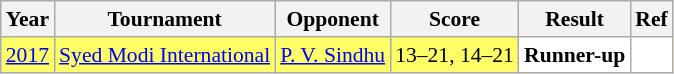<table class="sortable wikitable" style="font-size: 90%">
<tr>
<th>Year</th>
<th>Tournament</th>
<th>Opponent</th>
<th>Score</th>
<th>Result</th>
<th>Ref</th>
</tr>
<tr style="background:#FFFF67">
<td align="center"><a href='#'>2017</a></td>
<td align="left"><a href='#'>Syed Modi International</a></td>
<td align="left"> <a href='#'>P. V. Sindhu</a></td>
<td align="left">13–21, 14–21</td>
<td style="text-align:left; background:white"> <strong>Runner-up</strong></td>
<td style="text-align:center; background:white"></td>
</tr>
</table>
